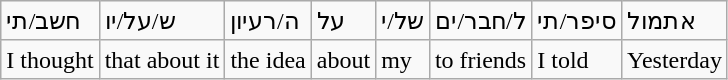<table class="wikitable">
<tr>
<td>חשב/תי</td>
<td>ש/על/יו</td>
<td>ה/רעיון</td>
<td>על</td>
<td>של/י</td>
<td>ל/חבר/ים</td>
<td>סיפר/תי</td>
<td>אתמול</td>
</tr>
<tr>
<td>I thought</td>
<td>that about it</td>
<td>the idea</td>
<td>about</td>
<td>my</td>
<td>to friends</td>
<td>I told</td>
<td>Yesterday</td>
</tr>
</table>
